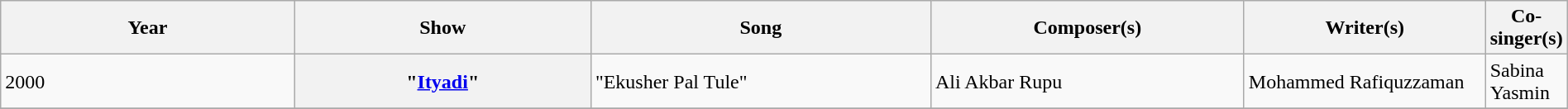<table class="wikitable plainrowheaders" width="100%" textcolor:#000;">
<tr>
<th scope="col" width=20%><strong>Year</strong></th>
<th scope="col" width=20%><strong>Show</strong></th>
<th scope="col" width=23%><strong>Song</strong></th>
<th scope="col" width=21%><strong>Composer(s)</strong></th>
<th scope="col" width=17%><strong>Writer(s)</strong></th>
<th scope="col" width=18%><strong>Co-singer(s)</strong></th>
</tr>
<tr>
<td>2000</td>
<th>"<a href='#'>Ityadi</a>"</th>
<td>"Ekusher Pal Tule"</td>
<td>Ali Akbar Rupu</td>
<td>Mohammed Rafiquzzaman</td>
<td>Sabina Yasmin</td>
</tr>
<tr>
</tr>
</table>
